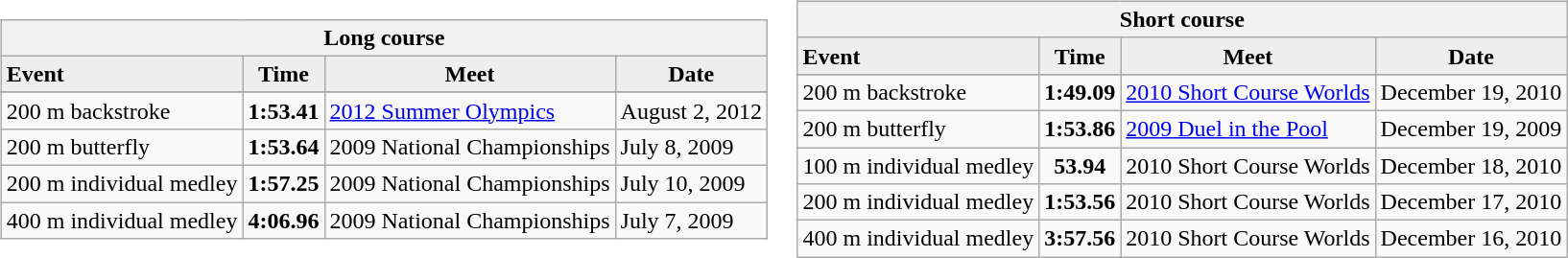<table>
<tr>
<td><br><table class="wikitable">
<tr>
<th colspan="5">Long course</th>
</tr>
<tr bgcolor="#eeeeee">
<td><strong>Event</strong></td>
<td align="center"><strong>Time</strong></td>
<td align="center"><strong>Meet</strong></td>
<td align="center"><strong>Date</strong></td>
</tr>
<tr bgcolor="#eeeeee">
</tr>
<tr>
<td>200 m backstroke</td>
<td align="center"><strong>1:53.41</strong></td>
<td><a href='#'>2012 Summer Olympics</a></td>
<td>August 2, 2012</td>
</tr>
<tr>
<td>200 m butterfly</td>
<td align="center"><strong>1:53.64</strong></td>
<td>2009 National Championships</td>
<td>July 8, 2009</td>
</tr>
<tr>
<td>200 m individual medley</td>
<td align="center"><strong>1:57.25</strong></td>
<td>2009 National Championships</td>
<td>July 10, 2009</td>
</tr>
<tr>
<td>400 m individual medley</td>
<td align="center"><strong>4:06.96</strong></td>
<td>2009 National Championships</td>
<td>July 7, 2009</td>
</tr>
</table>
</td>
<td><br><table class="wikitable">
<tr>
<th colspan="5">Short course</th>
</tr>
<tr bgcolor="#eeeeee">
<td><strong>Event</strong></td>
<td align="center"><strong>Time</strong></td>
<td align="center"><strong>Meet</strong></td>
<td align="center"><strong>Date</strong></td>
</tr>
<tr bgcolor="#eeeeee">
</tr>
<tr>
<td>200 m backstroke</td>
<td align="center"><strong>1:49.09</strong></td>
<td><a href='#'>2010 Short Course Worlds</a></td>
<td>December 19, 2010</td>
</tr>
<tr>
<td>200 m butterfly</td>
<td align="center"><strong>1:53.86</strong></td>
<td><a href='#'>2009 Duel in the Pool</a></td>
<td>December 19, 2009</td>
</tr>
<tr>
<td>100 m individual medley</td>
<td align="center"><strong>53.94</strong></td>
<td>2010 Short Course Worlds</td>
<td>December 18, 2010</td>
</tr>
<tr>
<td>200 m individual medley</td>
<td align="center"><strong>1:53.56</strong></td>
<td>2010 Short Course Worlds</td>
<td>December 17, 2010</td>
</tr>
<tr>
<td>400 m individual medley</td>
<td align="center"><strong>3:57.56</strong></td>
<td>2010 Short Course Worlds</td>
<td>December 16, 2010</td>
</tr>
</table>
</td>
</tr>
</table>
